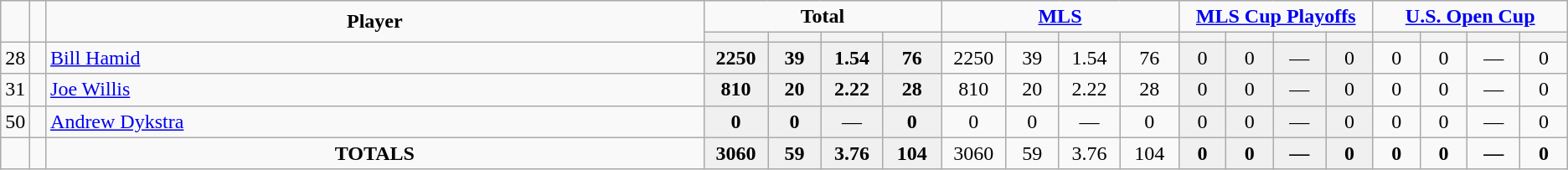<table class="wikitable" style="text-align:center;">
<tr>
<td rowspan=2  style="width:1%; text-align:center;"><strong></strong></td>
<td rowspan=2  style="width:1%; text-align:center;"><strong></strong></td>
<td rowspan=2  style="width:42%; text-align:center;"><strong>Player</strong></td>
<td colspan=4 style="text-align:center;"><strong>Total</strong></td>
<td colspan=4 style="text-align:center;"><strong><a href='#'>MLS</a></strong></td>
<td colspan=4 style="text-align:center;"><strong><a href='#'>MLS Cup Playoffs</a></strong></td>
<td colspan=4 style="text-align:center;"><strong><a href='#'>U.S. Open Cup</a></strong></td>
</tr>
<tr>
<th width=60></th>
<th width=60></th>
<th width=60></th>
<th width=60></th>
<th width=60></th>
<th width=60></th>
<th width=60></th>
<th width=60></th>
<th width=60></th>
<th width=60></th>
<th width=60></th>
<th width=60></th>
<th width=60></th>
<th width=60></th>
<th width=60></th>
<th width=60></th>
</tr>
<tr>
<td style="text-align: right;">28</td>
<td></td>
<td style="text-align: left;"><a href='#'>Bill Hamid</a></td>
<td style="background: #F0F0F0;"><strong>2250</strong></td>
<td style="background: #F0F0F0;"><strong>39</strong></td>
<td style="background: #F0F0F0;"><strong>1.54</strong></td>
<td style="background: #F0F0F0;"><strong>76</strong></td>
<td>2250</td>
<td>39</td>
<td>1.54</td>
<td>76</td>
<td style="background: #F0F0F0;">0</td>
<td style="background: #F0F0F0;">0</td>
<td style="background: #F0F0F0;">—</td>
<td style="background: #F0F0F0;">0</td>
<td>0</td>
<td>0</td>
<td>—</td>
<td>0</td>
</tr>
<tr>
<td style="text-align: right;">31</td>
<td></td>
<td style="text-align: left;"><a href='#'>Joe Willis</a></td>
<td style="background: #F0F0F0;"><strong>810</strong></td>
<td style="background: #F0F0F0;"><strong>20</strong></td>
<td style="background: #F0F0F0;"><strong>2.22</strong></td>
<td style="background: #F0F0F0;"><strong>28</strong></td>
<td>810</td>
<td>20</td>
<td>2.22</td>
<td>28</td>
<td style="background: #F0F0F0;">0</td>
<td style="background: #F0F0F0;">0</td>
<td style="background: #F0F0F0;">—</td>
<td style="background: #F0F0F0;">0</td>
<td>0</td>
<td>0</td>
<td>—</td>
<td>0</td>
</tr>
<tr>
<td style="text-align: right;">50</td>
<td></td>
<td style="text-align: left;"><a href='#'>Andrew Dykstra</a></td>
<td style="background: #F0F0F0;"><strong>0</strong></td>
<td style="background: #F0F0F0;"><strong>0</strong></td>
<td style="background: #F0F0F0;">—</td>
<td style="background: #F0F0F0;"><strong>0</strong></td>
<td>0</td>
<td>0</td>
<td>—</td>
<td>0</td>
<td style="background: #F0F0F0;">0</td>
<td style="background: #F0F0F0;">0</td>
<td style="background: #F0F0F0;">—</td>
<td style="background: #F0F0F0;">0</td>
<td>0</td>
<td>0</td>
<td>—</td>
<td>0</td>
</tr>
<tr>
<td></td>
<td></td>
<td><strong>TOTALS</strong></td>
<td style="background: #F0F0F0;"><strong>3060</strong></td>
<td style="background: #F0F0F0;"><strong>59</strong></td>
<td style="background: #F0F0F0;"><strong>3.76</strong></td>
<td style="background: #F0F0F0;"><strong>104</strong></td>
<td>3060</td>
<td>59</td>
<td>3.76</td>
<td>104</td>
<td style="background: #F0F0F0;"><strong>0</strong></td>
<td style="background: #F0F0F0;"><strong>0</strong></td>
<td style="background: #F0F0F0;"><strong>—</strong></td>
<td style="background: #F0F0F0;"><strong>0</strong></td>
<td><strong>0</strong></td>
<td><strong>0</strong></td>
<td><strong>—</strong></td>
<td><strong>0</strong></td>
</tr>
</table>
